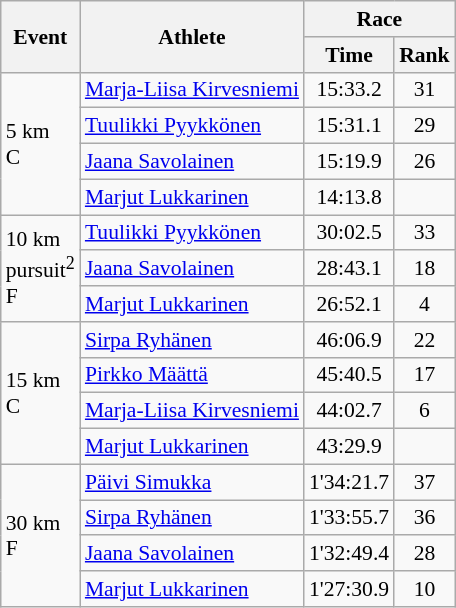<table class="wikitable" border="1" style="font-size:90%">
<tr>
<th rowspan=2>Event</th>
<th rowspan=2>Athlete</th>
<th colspan=2>Race</th>
</tr>
<tr>
<th>Time</th>
<th>Rank</th>
</tr>
<tr>
<td rowspan=4>5 km <br> C</td>
<td><a href='#'>Marja-Liisa Kirvesniemi</a></td>
<td align=center>15:33.2</td>
<td align=center>31</td>
</tr>
<tr>
<td><a href='#'>Tuulikki Pyykkönen</a></td>
<td align=center>15:31.1</td>
<td align=center>29</td>
</tr>
<tr>
<td><a href='#'>Jaana Savolainen</a></td>
<td align=center>15:19.9</td>
<td align=center>26</td>
</tr>
<tr>
<td><a href='#'>Marjut Lukkarinen</a></td>
<td align=center>14:13.8</td>
<td align=center></td>
</tr>
<tr>
<td rowspan=3>10 km <br> pursuit<sup>2</sup> <br> F</td>
<td><a href='#'>Tuulikki Pyykkönen</a></td>
<td align=center>30:02.5</td>
<td align=center>33</td>
</tr>
<tr>
<td><a href='#'>Jaana Savolainen</a></td>
<td align=center>28:43.1</td>
<td align=center>18</td>
</tr>
<tr>
<td><a href='#'>Marjut Lukkarinen</a></td>
<td align=center>26:52.1</td>
<td align=center>4</td>
</tr>
<tr>
<td rowspan=4>15 km <br> C</td>
<td><a href='#'>Sirpa Ryhänen</a></td>
<td align=center>46:06.9</td>
<td align=center>22</td>
</tr>
<tr>
<td><a href='#'>Pirkko Määttä</a></td>
<td align=center>45:40.5</td>
<td align=center>17</td>
</tr>
<tr>
<td><a href='#'>Marja-Liisa Kirvesniemi</a></td>
<td align=center>44:02.7</td>
<td align=center>6</td>
</tr>
<tr>
<td><a href='#'>Marjut Lukkarinen</a></td>
<td align=center>43:29.9</td>
<td align=center></td>
</tr>
<tr>
<td rowspan=4>30 km <br> F</td>
<td><a href='#'>Päivi Simukka</a></td>
<td align=center>1'34:21.7</td>
<td align=center>37</td>
</tr>
<tr>
<td><a href='#'>Sirpa Ryhänen</a></td>
<td align=center>1'33:55.7</td>
<td align=center>36</td>
</tr>
<tr>
<td><a href='#'>Jaana Savolainen</a></td>
<td align=center>1'32:49.4</td>
<td align=center>28</td>
</tr>
<tr>
<td><a href='#'>Marjut Lukkarinen</a></td>
<td align=center>1'27:30.9</td>
<td align=center>10</td>
</tr>
</table>
